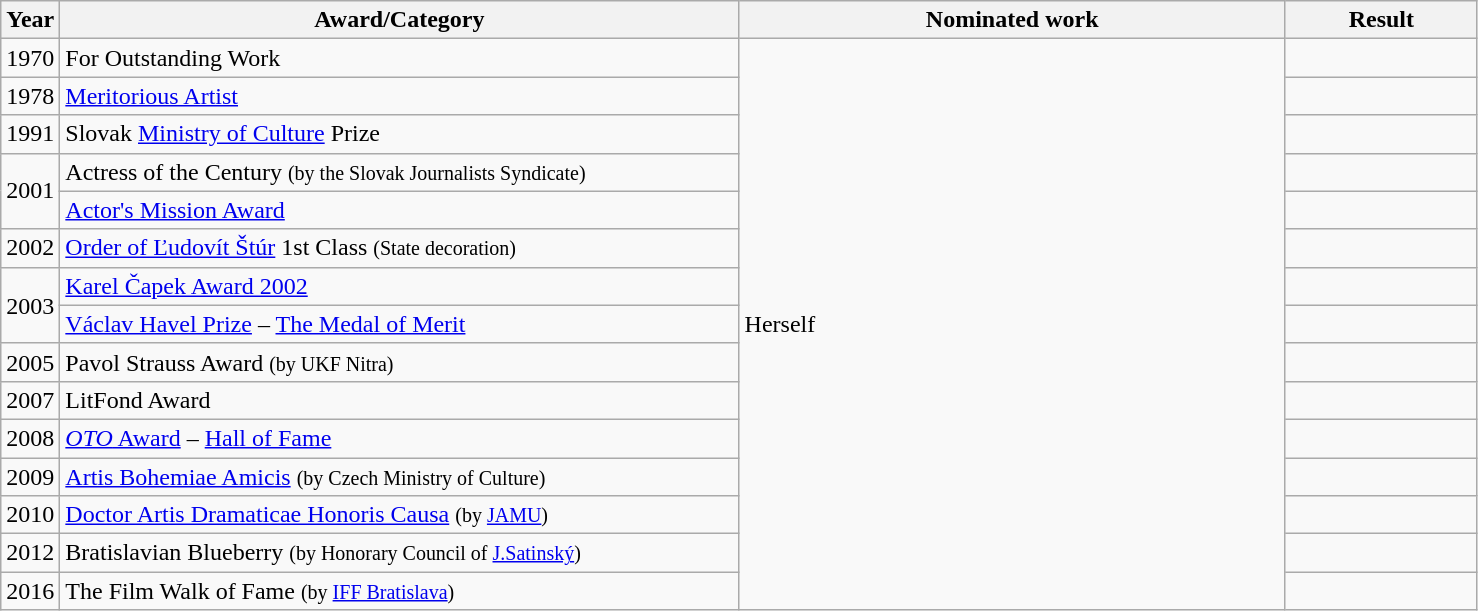<table class="wikitable">
<tr>
<th width=4%>Year</th>
<th width=46%>Award/Category</th>
<th width=37%>Nominated work</th>
<th width=13%>Result</th>
</tr>
<tr>
<td>1970</td>
<td>For Outstanding Work</td>
<td rowspan=15>Herself</td>
<td></td>
</tr>
<tr>
<td>1978</td>
<td><a href='#'>Meritorious Artist</a></td>
<td></td>
</tr>
<tr>
<td>1991</td>
<td>Slovak <a href='#'>Ministry of Culture</a> Prize</td>
<td></td>
</tr>
<tr>
<td rowspan="2">2001</td>
<td>Actress of the Century <small>(by the Slovak Journalists Syndicate)</small></td>
<td></td>
</tr>
<tr>
<td><a href='#'>Actor's Mission Award</a></td>
<td></td>
</tr>
<tr>
<td>2002</td>
<td><a href='#'>Order of Ľudovít Štúr</a> 1st Class <small>(State decoration)</small></td>
<td></td>
</tr>
<tr>
<td rowspan="2">2003</td>
<td><a href='#'>Karel Čapek Award 2002</a></td>
<td></td>
</tr>
<tr>
<td><a href='#'>Václav Havel Prize</a> – <a href='#'>The Medal of Merit</a></td>
<td></td>
</tr>
<tr>
<td>2005</td>
<td>Pavol Strauss Award <small>(by UKF Nitra)</small></td>
<td></td>
</tr>
<tr>
<td>2007</td>
<td>LitFond Award</td>
<td></td>
</tr>
<tr>
<td>2008</td>
<td><a href='#'><em>OTO</em> Award</a> – <a href='#'>Hall of Fame</a></td>
<td></td>
</tr>
<tr>
<td>2009</td>
<td><a href='#'>Artis Bohemiae Amicis</a> <small>(by Czech Ministry of Culture)</small></td>
<td></td>
</tr>
<tr>
<td>2010</td>
<td><a href='#'>Doctor Artis Dramaticae Honoris Causa</a> <small>(by <a href='#'>JAMU</a>)</small></td>
<td></td>
</tr>
<tr>
<td>2012</td>
<td>Bratislavian Blueberry <small>(by Honorary Council of <a href='#'>J.Satinský</a>)</small></td>
<td></td>
</tr>
<tr>
<td>2016</td>
<td>The Film Walk of Fame <small>(by <a href='#'>IFF Bratislava</a>)</small></td>
<td></td>
</tr>
</table>
